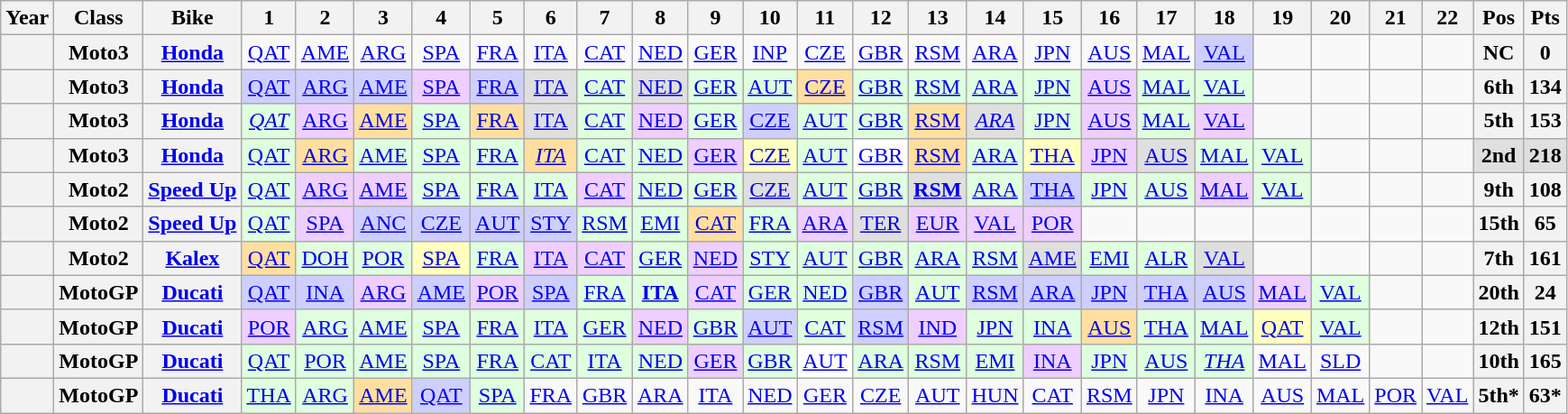<table class="wikitable" style="text-align:center;">
<tr>
<th>Year</th>
<th>Class</th>
<th>Bike</th>
<th>1</th>
<th>2</th>
<th>3</th>
<th>4</th>
<th>5</th>
<th>6</th>
<th>7</th>
<th>8</th>
<th>9</th>
<th>10</th>
<th>11</th>
<th>12</th>
<th>13</th>
<th>14</th>
<th>15</th>
<th>16</th>
<th>17</th>
<th>18</th>
<th>19</th>
<th>20</th>
<th>21</th>
<th>22</th>
<th>Pos</th>
<th>Pts</th>
</tr>
<tr>
<th></th>
<th>Moto3</th>
<th><a href='#'>Honda</a></th>
<td><a href='#'>QAT</a></td>
<td><a href='#'>AME</a></td>
<td><a href='#'>ARG</a></td>
<td><a href='#'>SPA</a></td>
<td><a href='#'>FRA</a></td>
<td><a href='#'>ITA</a></td>
<td><a href='#'>CAT</a></td>
<td><a href='#'>NED</a></td>
<td><a href='#'>GER</a></td>
<td><a href='#'>INP</a></td>
<td><a href='#'>CZE</a></td>
<td><a href='#'>GBR</a></td>
<td><a href='#'>RSM</a></td>
<td><a href='#'>ARA</a></td>
<td><a href='#'>JPN</a></td>
<td><a href='#'>AUS</a></td>
<td><a href='#'>MAL</a></td>
<td style="background:#CFCFFF;"><a href='#'>VAL</a><br></td>
<td></td>
<td></td>
<td></td>
<td></td>
<th>NC</th>
<th>0</th>
</tr>
<tr>
<th></th>
<th>Moto3</th>
<th><a href='#'>Honda</a></th>
<td style="background:#CFCFFF;"><a href='#'>QAT</a><br></td>
<td style="background:#CFCFFF;"><a href='#'>ARG</a><br></td>
<td style="background:#CFCFFF;"><a href='#'>AME</a><br></td>
<td style="background:#EFCFFF;"><a href='#'>SPA</a><br></td>
<td style="background:#CFCFFF;"><a href='#'>FRA</a><br></td>
<td style="background:#DFDFDF;"><a href='#'>ITA</a><br></td>
<td style="background:#DFFFDF;"><a href='#'>CAT</a><br></td>
<td style="background:#DFDFDF;"><a href='#'>NED</a><br></td>
<td style="background:#DFFFDF;"><a href='#'>GER</a><br></td>
<td style="background:#DFFFDF;"><a href='#'>AUT</a><br></td>
<td style="background:#FFDF9F;"><a href='#'>CZE</a><br></td>
<td style="background:#DFFFDF;"><a href='#'>GBR</a><br></td>
<td style="background:#DFFFDF;"><a href='#'>RSM</a><br></td>
<td style="background:#DFFFDF;"><a href='#'>ARA</a><br></td>
<td style="background:#DFFFDF;"><a href='#'>JPN</a><br></td>
<td style="background:#EFCFFF;"><a href='#'>AUS</a><br></td>
<td style="background:#DFFFDF;"><a href='#'>MAL</a><br></td>
<td style="background:#DFFFDF;"><a href='#'>VAL</a><br></td>
<td></td>
<td></td>
<td></td>
<td></td>
<th>6th</th>
<th>134</th>
</tr>
<tr>
<th></th>
<th>Moto3</th>
<th><a href='#'>Honda</a></th>
<td style="background:#DFFFDF;"><em><a href='#'>QAT</a></em><br></td>
<td style="background:#EFCFFF;"><a href='#'>ARG</a><br></td>
<td style="background:#FFDF9F;"><a href='#'>AME</a><br></td>
<td style="background:#DFFFDF;"><a href='#'>SPA</a><br></td>
<td style="background:#FFDF9F;"><a href='#'>FRA</a><br></td>
<td style="background:#DFDFDF;"><a href='#'>ITA</a><br></td>
<td style="background:#DFFFDF;"><a href='#'>CAT</a><br></td>
<td style="background:#EFCFFF;"><a href='#'>NED</a><br></td>
<td style="background:#DFFFDF;"><a href='#'>GER</a><br></td>
<td style="background:#CFCFFF;"><a href='#'>CZE</a><br></td>
<td style="background:#DFFFDF;"><a href='#'>AUT</a><br></td>
<td style="background:#DFFFDF;"><a href='#'>GBR</a><br></td>
<td style="background:#FFDF9F;"><a href='#'>RSM</a><br></td>
<td style="background:#DFDFDF;"><em><a href='#'>ARA</a></em><br></td>
<td style="background:#DFFFDF;"><a href='#'>JPN</a><br></td>
<td style="background:#EFCFFF;"><a href='#'>AUS</a><br></td>
<td style="background:#DFFFDF;"><a href='#'>MAL</a><br></td>
<td style="background:#EFCFFF;"><a href='#'>VAL</a><br></td>
<td></td>
<td></td>
<td></td>
<td></td>
<th>5th</th>
<th>153</th>
</tr>
<tr>
<th></th>
<th>Moto3</th>
<th><a href='#'>Honda</a></th>
<td style="background:#DFFFDF;"><a href='#'>QAT</a><br></td>
<td style="background:#FFDF9F;"><a href='#'>ARG</a><br></td>
<td style="background:#DFFFDF;"><a href='#'>AME</a><br></td>
<td style="background:#DFFFDF;"><a href='#'>SPA</a><br></td>
<td style="background:#DFFFDF;"><a href='#'>FRA</a><br></td>
<td style="background:#FFDF9F;"><em><a href='#'>ITA</a></em><br></td>
<td style="background:#DFFFDF;"><a href='#'>CAT</a><br></td>
<td style="background:#DFFFDF;"><a href='#'>NED</a><br></td>
<td style="background:#EFCFFF;"><a href='#'>GER</a><br></td>
<td style="background:#FFFFBF;"><a href='#'>CZE</a><br></td>
<td style="background:#DFFFDF;"><a href='#'>AUT</a><br></td>
<td style="background:#FFFFFF;"><a href='#'>GBR</a><br></td>
<td style="background:#FFDF9F;"><a href='#'>RSM</a><br></td>
<td style="background:#DFFFDF;"><a href='#'>ARA</a><br></td>
<td style="background:#FFFFBF;"><a href='#'>THA</a><br></td>
<td style="background:#EFCFFF;"><a href='#'>JPN</a><br></td>
<td style="background:#DFDFDF;"><a href='#'>AUS</a><br></td>
<td style="background:#DFFFDF;"><a href='#'>MAL</a><br></td>
<td style="background:#DFFFDF;"><a href='#'>VAL</a><br></td>
<td></td>
<td></td>
<td></td>
<th style="background:#DFDFDF;">2nd</th>
<th style="background:#DFDFDF;">218</th>
</tr>
<tr>
<th></th>
<th>Moto2</th>
<th><a href='#'>Speed Up</a></th>
<td style="background:#dfffdf;"><a href='#'>QAT</a><br></td>
<td style="background:#efcfff;"><a href='#'>ARG</a><br></td>
<td style="background:#efcfff;"><a href='#'>AME</a><br></td>
<td style="background:#dfffdf;"><a href='#'>SPA</a><br></td>
<td style="background:#dfffdf;"><a href='#'>FRA</a><br></td>
<td style="background:#dfffdf;"><a href='#'>ITA</a><br></td>
<td style="background:#efcfff;"><a href='#'>CAT</a><br></td>
<td style="background:#dfffdf;"><a href='#'>NED</a><br></td>
<td style="background:#dfffdf;"><a href='#'>GER</a><br></td>
<td style="background:#dfdfdf;"><a href='#'>CZE</a><br></td>
<td style="background:#dfffdf;"><a href='#'>AUT</a><br></td>
<td style="background:#dfffdf;"><a href='#'>GBR</a><br></td>
<td style="background:#dfdfdf;"><strong><a href='#'>RSM</a></strong><br></td>
<td style="background:#dfffdf;"><a href='#'>ARA</a><br></td>
<td style="background:#cfcfff;"><a href='#'>THA</a><br></td>
<td style="background:#dfffdf;"><a href='#'>JPN</a><br></td>
<td style="background:#dfffdf;"><a href='#'>AUS</a><br></td>
<td style="background:#efcfff;"><a href='#'>MAL</a><br></td>
<td style="background:#dfffdf;"><a href='#'>VAL</a><br></td>
<td></td>
<td></td>
<td></td>
<th>9th</th>
<th>108</th>
</tr>
<tr>
<th></th>
<th>Moto2</th>
<th><a href='#'>Speed Up</a></th>
<td style="background:#dfffdf;"><a href='#'>QAT</a><br></td>
<td style="background:#efcfff;"><a href='#'>SPA</a><br></td>
<td style="background:#cfcfff;"><a href='#'>ANC</a><br></td>
<td style="background:#cfcfff;"><a href='#'>CZE</a><br></td>
<td style="background:#cfcfff;"><a href='#'>AUT</a><br></td>
<td style="background:#cfcfff;"><a href='#'>STY</a><br></td>
<td style="background:#dfffdf;"><a href='#'>RSM</a><br></td>
<td style="background:#dfffdf;"><a href='#'>EMI</a><br></td>
<td style="background:#ffdf9f;"><a href='#'>CAT</a><br></td>
<td style="background:#dfffdf;"><a href='#'>FRA</a><br></td>
<td style="background:#efcfff;"><a href='#'>ARA</a><br></td>
<td style="background:#dfdfdf;"><a href='#'>TER</a><br></td>
<td style="background:#efcfff;"><a href='#'>EUR</a><br></td>
<td style="background:#efcfff;"><a href='#'>VAL</a><br></td>
<td style="background:#efcfff;"><a href='#'>POR</a><br></td>
<td></td>
<td></td>
<td></td>
<td></td>
<td></td>
<td></td>
<td></td>
<th>15th</th>
<th>65</th>
</tr>
<tr>
<th></th>
<th>Moto2</th>
<th><a href='#'>Kalex</a></th>
<td style="background:#ffdf9f;"><a href='#'>QAT</a><br></td>
<td style="background:#dfffdf;"><a href='#'>DOH</a><br></td>
<td style="background:#dfffdf;"><a href='#'>POR</a><br></td>
<td style="background:#ffffbf;"><a href='#'>SPA</a><br></td>
<td style="background:#dfffdf;"><a href='#'>FRA</a><br></td>
<td style="background:#efcfff;"><a href='#'>ITA</a><br></td>
<td style="background:#efcfff;"><a href='#'>CAT</a><br></td>
<td style="background:#dfffdf;"><a href='#'>GER</a><br></td>
<td style="background:#efcfff;"><a href='#'>NED</a><br></td>
<td style="background:#dfffdf;"><a href='#'>STY</a><br></td>
<td style="background:#dfffdf;"><a href='#'>AUT</a><br></td>
<td style="background:#dfffdf;"><a href='#'>GBR</a><br></td>
<td style="background:#dfffdf;"><a href='#'>ARA</a><br></td>
<td style="background:#dfffdf;"><a href='#'>RSM</a><br></td>
<td style="background:#dfdfdf;"><a href='#'>AME</a><br></td>
<td style="background:#dfffdf;"><a href='#'>EMI</a><br></td>
<td style="background:#dfffdf;"><a href='#'>ALR</a><br></td>
<td style="background:#dfdfdf;"><a href='#'>VAL</a><br></td>
<td></td>
<td></td>
<td></td>
<td></td>
<th>7th</th>
<th>161</th>
</tr>
<tr>
<th></th>
<th>MotoGP</th>
<th><a href='#'>Ducati</a></th>
<td style="background:#cfcfff;"><a href='#'>QAT</a><br></td>
<td style="background:#cfcfff;"><a href='#'>INA</a><br></td>
<td style="background:#efcfff;"><a href='#'>ARG</a><br></td>
<td style="background:#cfcfff;"><a href='#'>AME</a><br></td>
<td style="background:#efcfff;"><a href='#'>POR</a><br></td>
<td style="background:#cfcfff;"><a href='#'>SPA</a><br></td>
<td style="background:#dfffdf;"><a href='#'>FRA</a><br></td>
<td style="background:#dfffdf;"><strong><a href='#'>ITA</a></strong><br></td>
<td style="background:#efcfff;"><a href='#'>CAT</a><br></td>
<td style="background:#dfffdf;"><a href='#'>GER</a><br></td>
<td style="background:#dfffdf;"><a href='#'>NED</a><br></td>
<td style="background:#cfcfff;"><a href='#'>GBR</a><br></td>
<td style="background:#dfffdf;"><a href='#'>AUT</a><br></td>
<td style="background:#cfcfff;"><a href='#'>RSM</a><br></td>
<td style="background:#cfcfff;"><a href='#'>ARA</a><br></td>
<td style="background:#cfcfff;"><a href='#'>JPN</a><br></td>
<td style="background:#cfcfff;"><a href='#'>THA</a><br></td>
<td style="background:#cfcfff;"><a href='#'>AUS</a><br></td>
<td style="background:#efcfff;"><a href='#'>MAL</a><br></td>
<td style="background:#dfffdf;"><a href='#'>VAL</a><br></td>
<td></td>
<td></td>
<th>20th</th>
<th>24</th>
</tr>
<tr>
<th></th>
<th>MotoGP</th>
<th><a href='#'>Ducati</a></th>
<td style="background:#efcfff;"><a href='#'>POR</a><br></td>
<td style="background:#dfffdf;"><a href='#'>ARG</a><br></td>
<td style="background:#dfffdf;"><a href='#'>AME</a><br></td>
<td style="background:#dfffdf;"><a href='#'>SPA</a><br></td>
<td style="background:#dfffdf;"><a href='#'>FRA</a><br></td>
<td style="background:#dfffdf;"><a href='#'>ITA</a><br></td>
<td style="background:#dfffdf;"><a href='#'>GER</a><br></td>
<td style="background:#efcfff;"><a href='#'>NED</a><br></td>
<td style="background:#dfffdf;"><a href='#'>GBR</a><br></td>
<td style="background:#cfcfff;"><a href='#'>AUT</a><br></td>
<td style="background:#dfffdf;"><a href='#'>CAT</a><br></td>
<td style="background:#cfcfff;"><a href='#'>RSM</a><br></td>
<td style="background:#efcfff;"><a href='#'>IND</a><br></td>
<td style="background:#dfffdf;"><a href='#'>JPN</a><br></td>
<td style="background:#dfffdf;"><a href='#'>INA</a><br></td>
<td style="background:#ffdf9f;"><a href='#'>AUS</a><br></td>
<td style="background:#dfffdf;"><a href='#'>THA</a><br></td>
<td style="background:#dfffdf;"><a href='#'>MAL</a><br></td>
<td style="background:#ffffbf;"><a href='#'>QAT</a><br></td>
<td style="background:#dfffdf;"><a href='#'>VAL</a><br></td>
<td></td>
<td></td>
<th>12th</th>
<th>151</th>
</tr>
<tr>
<th></th>
<th>MotoGP</th>
<th><a href='#'>Ducati</a></th>
<td style="background:#dfffdf;"><a href='#'>QAT</a><br></td>
<td style="background:#dfffdf;"><a href='#'>POR</a><br></td>
<td style="background:#dfffdf;"><a href='#'>AME</a><br></td>
<td style="background:#dfffdf;"><a href='#'>SPA</a><br></td>
<td style="background:#dfffdf;"><a href='#'>FRA</a><br></td>
<td style="background:#dfffdf;"><a href='#'>CAT</a><br></td>
<td style="background:#dfffdf;"><a href='#'>ITA</a><br></td>
<td style="background:#dfffdf;"><a href='#'>NED</a><br></td>
<td style="background:#efcfff;"><a href='#'>GER</a><br></td>
<td style="background:#dfffdf;"><a href='#'>GBR</a><br></td>
<td style="background:#ffffff;"><a href='#'>AUT</a><br></td>
<td style="background:#dfffdf;"><a href='#'>ARA</a><br></td>
<td style="background:#dfffdf;"><a href='#'>RSM</a><br></td>
<td style="background:#DFFFDF;"><a href='#'>EMI</a><br></td>
<td style="background:#EFCFFF;"><a href='#'>INA</a><br></td>
<td style="background:#DFFFDF;"><a href='#'>JPN</a><br></td>
<td style="background:#DFFFDF;"><a href='#'>AUS</a><br></td>
<td style="background:#DFFFDF;"><em><a href='#'>THA</a></em><br></td>
<td><a href='#'>MAL</a></td>
<td><a href='#'>SLD</a></td>
<td></td>
<td></td>
<th>10th</th>
<th>165</th>
</tr>
<tr>
<th></th>
<th>MotoGP</th>
<th><a href='#'>Ducati</a></th>
<td style="background:#DFFFDF;"><a href='#'>THA</a><br></td>
<td style="background:#DFFFDF;"><a href='#'>ARG</a><br></td>
<td style="background:#FFDF9F;"><a href='#'>AME</a><br></td>
<td style="background:#CFCFFF;"><a href='#'>QAT</a><br></td>
<td style="background:#DFFFDF;"><a href='#'>SPA</a><br></td>
<td style="background:#;"><a href='#'>FRA</a><br></td>
<td style="background:#;"><a href='#'>GBR</a><br></td>
<td style="background:#;"><a href='#'>ARA</a><br></td>
<td style="background:#;"><a href='#'>ITA</a><br></td>
<td style="background:#;"><a href='#'>NED</a><br></td>
<td style="background:#;"><a href='#'>GER</a><br></td>
<td style="background:#;"><a href='#'>CZE</a><br></td>
<td style="background:#;"><a href='#'>AUT</a><br></td>
<td style="background:#;"><a href='#'>HUN</a><br></td>
<td style="background:#;"><a href='#'>CAT</a><br></td>
<td style="background:#;"><a href='#'>RSM</a><br></td>
<td style="background:#;"><a href='#'>JPN</a><br></td>
<td style="background:#;"><a href='#'>INA</a><br></td>
<td style="background:#;"><a href='#'>AUS</a><br></td>
<td style="background:#;"><a href='#'>MAL</a><br></td>
<td style="background:#;"><a href='#'>POR</a><br></td>
<td style="background:#;"><a href='#'>VAL</a><br></td>
<th>5th*</th>
<th>63*</th>
</tr>
</table>
